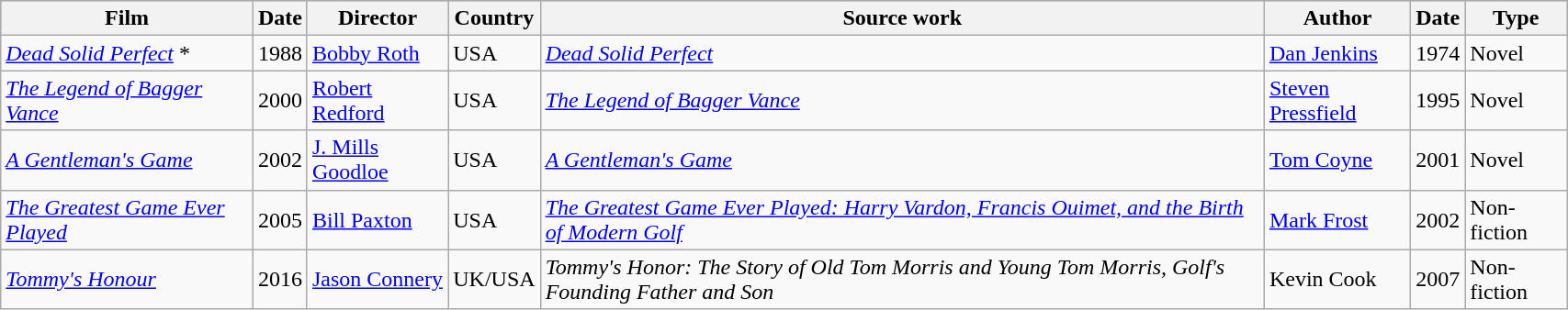<table class="wikitable" style=width:90%>
<tr style="background:#CCCCCC;">
<th>Film</th>
<th>Date</th>
<th>Director</th>
<th>Country</th>
<th>Source work</th>
<th>Author</th>
<th>Date</th>
<th>Type</th>
</tr>
<tr>
<td><em><a href='#'>Dead Solid Perfect</a></em> *</td>
<td>1988</td>
<td><a href='#'>Bobby Roth</a></td>
<td>USA</td>
<td><em><a href='#'>Dead Solid Perfect</a></em></td>
<td><a href='#'>Dan Jenkins</a></td>
<td>1974</td>
<td>Novel</td>
</tr>
<tr>
<td><em><a href='#'>The Legend of Bagger Vance</a></em></td>
<td>2000</td>
<td><a href='#'>Robert Redford</a></td>
<td>USA</td>
<td><em><a href='#'>The Legend of Bagger Vance</a></em></td>
<td><a href='#'>Steven Pressfield</a></td>
<td>1995</td>
<td>Novel</td>
</tr>
<tr>
<td><em><a href='#'>A Gentleman's Game</a></em></td>
<td>2002</td>
<td><a href='#'>J. Mills Goodloe</a></td>
<td>USA</td>
<td><em><a href='#'>A Gentleman's Game</a></em></td>
<td><a href='#'>Tom Coyne</a></td>
<td>2001</td>
<td>Novel</td>
</tr>
<tr>
<td><em><a href='#'>The Greatest Game Ever Played</a></em></td>
<td>2005</td>
<td><a href='#'>Bill Paxton</a></td>
<td>USA</td>
<td><em><a href='#'>The Greatest Game Ever Played: Harry Vardon, Francis Ouimet, and the Birth of Modern Golf</a></em></td>
<td><a href='#'>Mark Frost</a></td>
<td>2002</td>
<td>Non-fiction</td>
</tr>
<tr>
<td><em><a href='#'>Tommy's Honour</a></em></td>
<td>2016</td>
<td><a href='#'>Jason Connery</a></td>
<td>UK/USA</td>
<td><em>Tommy's Honor: The Story of Old Tom Morris and Young Tom Morris, Golf's Founding Father and Son</em></td>
<td>Kevin Cook</td>
<td>2007</td>
<td>Non-fiction</td>
</tr>
</table>
